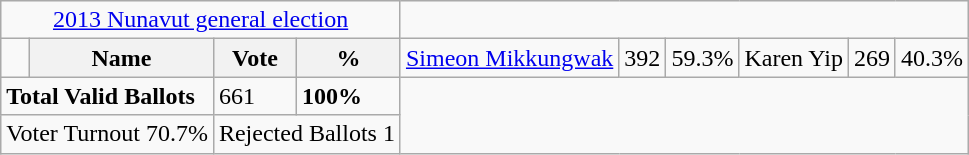<table class="wikitable">
<tr>
<td colspan=4 align=center><a href='#'>2013 Nunavut general election</a></td>
</tr>
<tr>
<td></td>
<th><strong>Name </strong></th>
<th><strong>Vote</strong></th>
<th><strong>%</strong><br></th>
<td><a href='#'>Simeon Mikkungwak</a></td>
<td>392</td>
<td>59.3%<br></td>
<td>Karen Yip</td>
<td>269</td>
<td>40.3%</td>
</tr>
<tr>
<td colspan=2><strong>Total Valid Ballots</strong></td>
<td>661</td>
<td><strong>100%</strong></td>
</tr>
<tr>
<td colspan=2 align=center>Voter Turnout 70.7%</td>
<td colspan=2 align=center>Rejected Ballots 1</td>
</tr>
</table>
